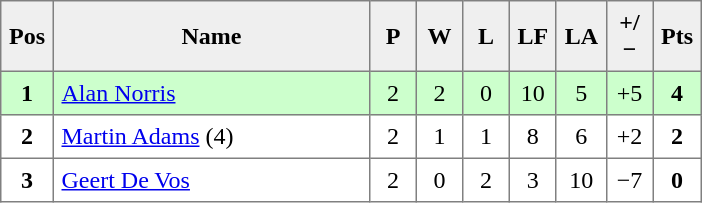<table style=border-collapse:collapse border=1 cellspacing=0 cellpadding=5>
<tr align=center bgcolor=#efefef>
<th width=20>Pos</th>
<th width=200>Name</th>
<th width=20>P</th>
<th width=20>W</th>
<th width=20>L</th>
<th width=20>LF</th>
<th width=20>LA</th>
<th width=20>+/−</th>
<th width=20>Pts</th>
</tr>
<tr align=center style="background: #ccffcc;">
<td><strong>1</strong></td>
<td align="left"> <a href='#'>Alan Norris</a></td>
<td>2</td>
<td>2</td>
<td>0</td>
<td>10</td>
<td>5</td>
<td>+5</td>
<td><strong>4</strong></td>
</tr>
<tr align=center>
<td><strong>2</strong></td>
<td align="left"> <a href='#'>Martin Adams</a> (4)</td>
<td>2</td>
<td>1</td>
<td>1</td>
<td>8</td>
<td>6</td>
<td>+2</td>
<td><strong>2</strong></td>
</tr>
<tr align=center>
<td><strong>3</strong></td>
<td align="left"> <a href='#'>Geert De Vos</a></td>
<td>2</td>
<td>0</td>
<td>2</td>
<td>3</td>
<td>10</td>
<td>−7</td>
<td><strong>0</strong></td>
</tr>
</table>
